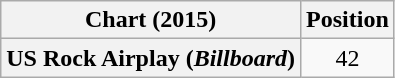<table class="wikitable sortable plainrowheaders" style="text-align:center">
<tr>
<th scope="col">Chart (2015)</th>
<th scope="col">Position</th>
</tr>
<tr>
<th scope="row">US Rock Airplay (<em>Billboard</em>)</th>
<td>42</td>
</tr>
</table>
